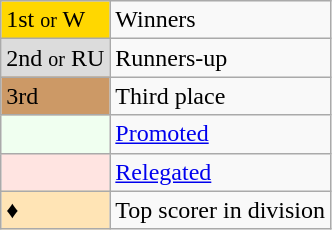<table class="wikitable" text-align:center">
<tr>
<td bgcolor=gold>1st <small>or</small> W</td>
<td>Winners</td>
</tr>
<tr>
<td bgcolor=#DCDCDC>2nd <small>or</small> RU</td>
<td>Runners-up</td>
</tr>
<tr>
<td bgcolor=#CC9966>3rd</td>
<td>Third place</td>
</tr>
<tr>
<td bgcolor=#F0FFF0></td>
<td><a href='#'>Promoted</a></td>
</tr>
<tr>
<td bgcolor=#FFE4E1></td>
<td><a href='#'>Relegated</a></td>
</tr>
<tr>
<td bgcolor=#FFE4B5>♦</td>
<td>Top scorer in division</td>
</tr>
</table>
